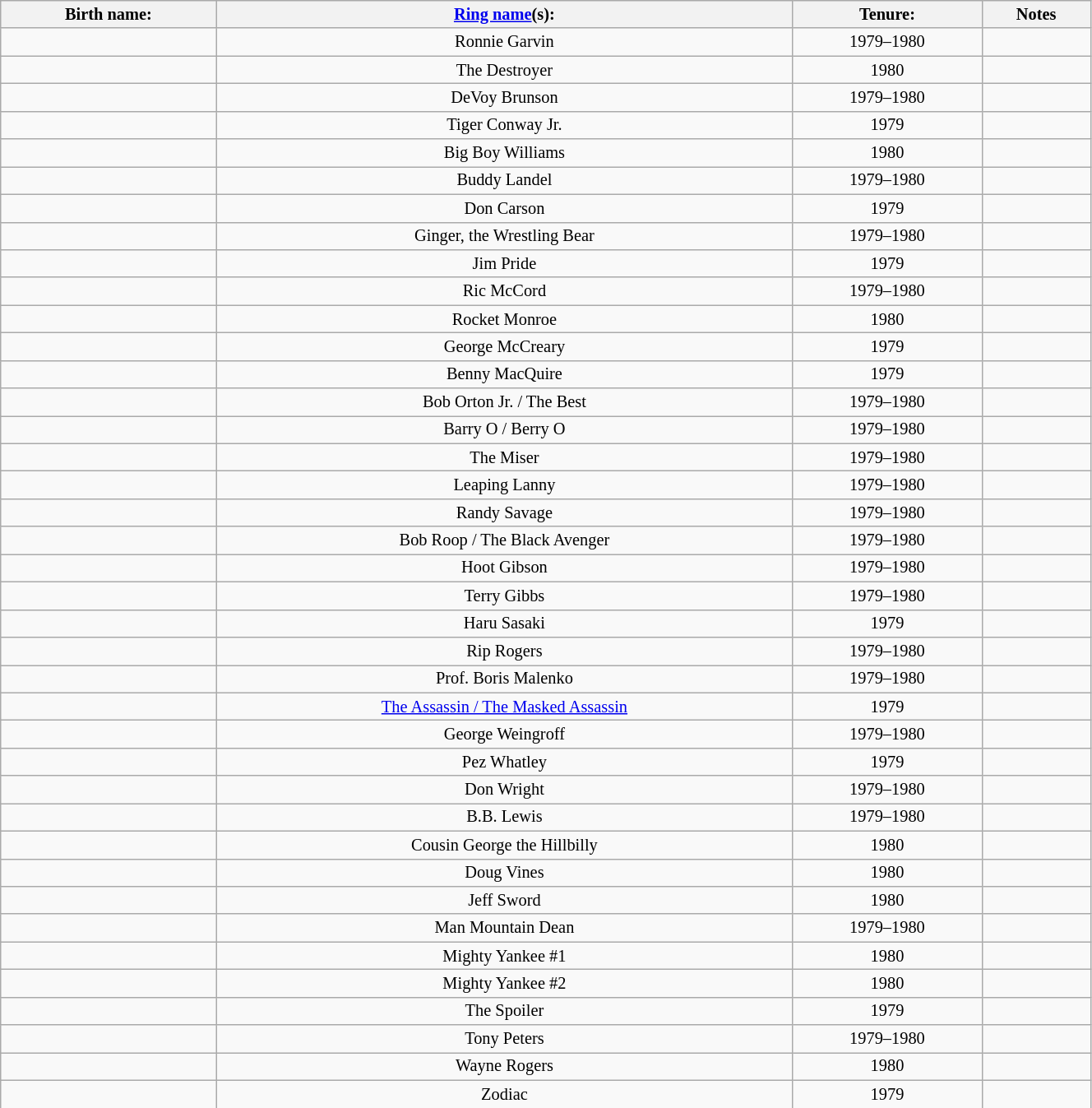<table class="sortable wikitable" style="font-size:85%; text-align:center; width:70%;">
<tr>
<th>Birth name:</th>
<th><a href='#'>Ring name</a>(s):</th>
<th>Tenure:</th>
<th>Notes</th>
</tr>
<tr>
<td></td>
<td>Ronnie Garvin</td>
<td sort>1979–1980</td>
<td></td>
</tr>
<tr>
<td></td>
<td>The Destroyer</td>
<td sort>1980</td>
<td></td>
</tr>
<tr>
<td></td>
<td>DeVoy Brunson</td>
<td sort>1979–1980</td>
<td></td>
</tr>
<tr>
<td></td>
<td>Tiger Conway Jr.</td>
<td sort>1979</td>
<td></td>
</tr>
<tr>
<td></td>
<td>Big Boy Williams</td>
<td sort>1980</td>
<td></td>
</tr>
<tr>
<td></td>
<td>Buddy Landel</td>
<td sort>1979–1980</td>
<td></td>
</tr>
<tr>
<td></td>
<td>Don Carson</td>
<td sort>1979</td>
<td></td>
</tr>
<tr>
<td></td>
<td>Ginger, the Wrestling Bear</td>
<td sort>1979–1980</td>
<td></td>
</tr>
<tr>
<td></td>
<td>Jim Pride</td>
<td sort>1979</td>
<td></td>
</tr>
<tr>
<td></td>
<td>Ric McCord</td>
<td sort>1979–1980</td>
<td></td>
</tr>
<tr>
<td></td>
<td>Rocket Monroe</td>
<td sort>1980</td>
<td></td>
</tr>
<tr>
<td></td>
<td>George McCreary</td>
<td sort>1979</td>
<td></td>
</tr>
<tr>
<td></td>
<td>Benny MacQuire</td>
<td sort>1979</td>
<td></td>
</tr>
<tr>
<td></td>
<td>Bob Orton Jr. / The Best</td>
<td sort>1979–1980</td>
<td></td>
</tr>
<tr>
<td></td>
<td>Barry O / Berry O</td>
<td sort>1979–1980</td>
<td></td>
</tr>
<tr>
<td></td>
<td>The Miser</td>
<td sort>1979–1980</td>
<td></td>
</tr>
<tr>
<td></td>
<td>Leaping Lanny</td>
<td sort>1979–1980</td>
<td></td>
</tr>
<tr>
<td></td>
<td>Randy Savage</td>
<td sort>1979–1980</td>
<td></td>
</tr>
<tr>
<td></td>
<td>Bob Roop / The Black Avenger</td>
<td sort>1979–1980</td>
<td></td>
</tr>
<tr>
<td></td>
<td>Hoot Gibson</td>
<td sort>1979–1980</td>
<td></td>
</tr>
<tr>
<td></td>
<td>Terry Gibbs</td>
<td sort>1979–1980</td>
<td></td>
</tr>
<tr>
<td></td>
<td>Haru Sasaki</td>
<td sort>1979</td>
<td></td>
</tr>
<tr>
<td></td>
<td>Rip Rogers</td>
<td sort>1979–1980</td>
<td></td>
</tr>
<tr>
<td></td>
<td>Prof. Boris Malenko</td>
<td sort>1979–1980</td>
<td></td>
</tr>
<tr>
<td></td>
<td><a href='#'>The Assassin / The Masked Assassin</a></td>
<td sort>1979</td>
<td></td>
</tr>
<tr>
<td></td>
<td>George Weingroff</td>
<td sort>1979–1980</td>
<td></td>
</tr>
<tr>
<td></td>
<td>Pez Whatley</td>
<td sort>1979</td>
<td></td>
</tr>
<tr>
<td></td>
<td>Don Wright</td>
<td sort>1979–1980</td>
<td></td>
</tr>
<tr>
<td></td>
<td>B.B. Lewis</td>
<td sort>1979–1980</td>
<td></td>
</tr>
<tr>
<td></td>
<td>Cousin George the Hillbilly</td>
<td sort>1980</td>
<td></td>
</tr>
<tr>
<td></td>
<td>Doug Vines</td>
<td sort>1980</td>
<td></td>
</tr>
<tr>
<td></td>
<td>Jeff Sword</td>
<td sort>1980</td>
<td></td>
</tr>
<tr>
<td></td>
<td>Man Mountain Dean</td>
<td sort>1979–1980</td>
<td></td>
</tr>
<tr>
<td></td>
<td>Mighty Yankee #1</td>
<td sort>1980</td>
<td></td>
</tr>
<tr>
<td></td>
<td>Mighty Yankee #2</td>
<td sort>1980</td>
<td></td>
</tr>
<tr>
<td></td>
<td>The Spoiler</td>
<td sort>1979</td>
<td></td>
</tr>
<tr>
<td></td>
<td>Tony Peters</td>
<td sort>1979–1980</td>
<td></td>
</tr>
<tr>
<td></td>
<td>Wayne Rogers</td>
<td sort>1980</td>
<td></td>
</tr>
<tr>
<td></td>
<td>Zodiac</td>
<td sort>1979</td>
<td></td>
</tr>
</table>
